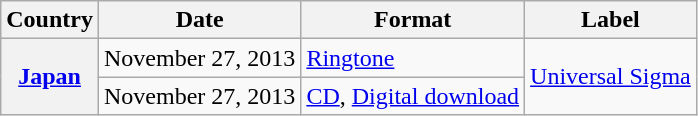<table class="wikitable plainrowheaders">
<tr>
<th scope="col">Country</th>
<th>Date</th>
<th>Format</th>
<th>Label</th>
</tr>
<tr>
<th scope="row" rowspan="2"><a href='#'>Japan</a></th>
<td>November 27, 2013</td>
<td><a href='#'>Ringtone</a></td>
<td rowspan="2"><a href='#'>Universal Sigma</a></td>
</tr>
<tr>
<td>November 27, 2013</td>
<td><a href='#'>CD</a>, <a href='#'>Digital download</a></td>
</tr>
</table>
